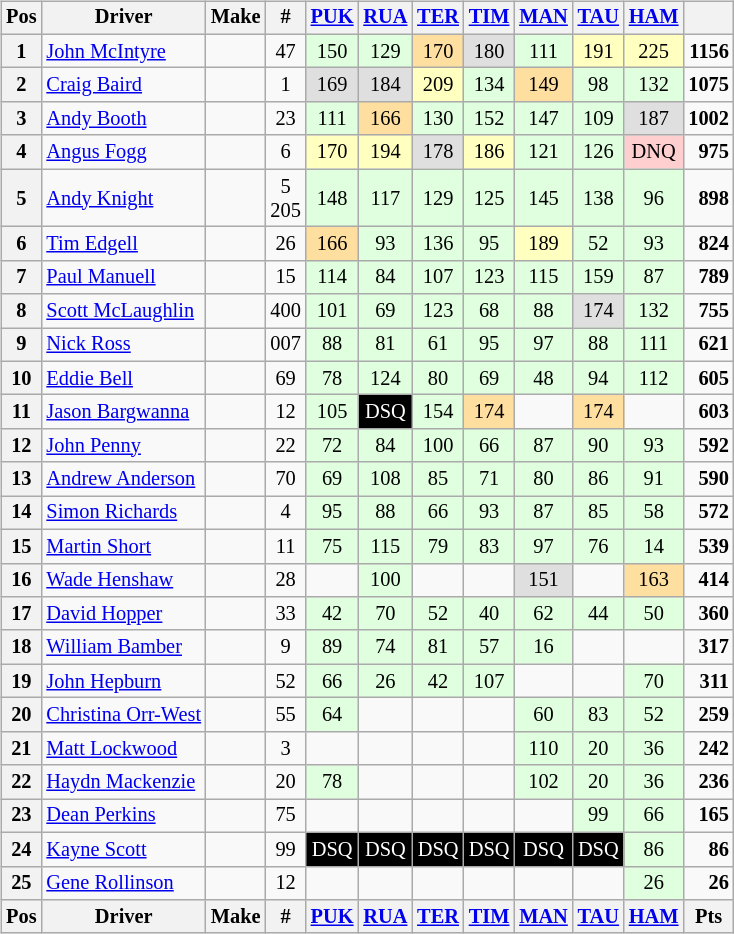<table>
<tr>
<td><br><table class="wikitable" style="font-size: 85%; text-align: center;">
<tr style="background:#f9f9f9" valign="top">
<th valign="middle">Pos</th>
<th valign="middle">Driver</th>
<th valign="middle">Make</th>
<th valign="middle">#</th>
<th><a href='#'>PUK</a></th>
<th><a href='#'>RUA</a></th>
<th><a href='#'>TER</a></th>
<th><a href='#'>TIM</a></th>
<th><a href='#'>MAN</a></th>
<th><a href='#'>TAU</a></th>
<th><a href='#'>HAM</a></th>
<th valign="middle"></th>
</tr>
<tr>
<th>1</th>
<td align="left"> <a href='#'>John McIntyre</a></td>
<td></td>
<td>47</td>
<td style="background:#DFFFDF;">150</td>
<td style="background:#DFFFDF;">129</td>
<td style="background:#FFDF9F;">170</td>
<td style="background:#DFDFDF;">180</td>
<td style="background:#DFFFDF;">111</td>
<td style="background:#FFFFBF;">191</td>
<td style="background:#FFFFBF;">225</td>
<td align="right"><strong>1156</strong></td>
</tr>
<tr>
<th>2</th>
<td align="left"> <a href='#'>Craig Baird</a></td>
<td></td>
<td>1</td>
<td style="background:#DFDFDF;">169</td>
<td style="background:#DFDFDF;">184</td>
<td style="background:#FFFFBF;">209</td>
<td style="background:#DFFFDF;">134</td>
<td style="background:#FFDF9F;">149</td>
<td style="background:#DFFFDF;">98</td>
<td style="background:#DFFFDF;">132</td>
<td align="right"><strong>1075</strong></td>
</tr>
<tr>
<th>3</th>
<td align="left"> <a href='#'>Andy Booth</a></td>
<td></td>
<td>23</td>
<td style="background:#DFFFDF;">111</td>
<td style="background:#FFDF9F;">166</td>
<td style="background:#DFFFDF;">130</td>
<td style="background:#DFFFDF;">152</td>
<td style="background:#DFFFDF;">147</td>
<td style="background:#DFFFDF;">109</td>
<td style="background:#DFDFDF;">187</td>
<td align="right"><strong>1002</strong></td>
</tr>
<tr>
<th>4</th>
<td align="left"> <a href='#'>Angus Fogg</a></td>
<td></td>
<td>6</td>
<td style="background:#FFFFBF;">170</td>
<td style="background:#FFFFBF;">194</td>
<td style="background:#DFDFDF;">178</td>
<td style="background:#FFFFBF;">186</td>
<td style="background:#DFFFDF;">121</td>
<td style="background:#DFFFDF;">126</td>
<td style="background:#FFCFCF;">DNQ</td>
<td align="right"><strong>975</strong></td>
</tr>
<tr>
<th>5</th>
<td align="left"> <a href='#'>Andy Knight</a></td>
<td></td>
<td>5<br>205</td>
<td style="background:#DFFFDF;">148</td>
<td style="background:#DFFFDF;">117</td>
<td style="background:#DFFFDF;">129</td>
<td style="background:#DFFFDF;">125</td>
<td style="background:#DFFFDF;">145</td>
<td style="background:#DFFFDF;">138</td>
<td style="background:#DFFFDF;">96</td>
<td align="right"><strong>898</strong></td>
</tr>
<tr>
<th>6</th>
<td align="left"> <a href='#'>Tim Edgell</a></td>
<td></td>
<td>26</td>
<td style="background:#FFDF9F;">166</td>
<td style="background:#DFFFDF;">93</td>
<td style="background:#DFFFDF;">136</td>
<td style="background:#DFFFDF;">95</td>
<td style="background:#FFFFBF;">189</td>
<td style="background:#DFFFDF;">52</td>
<td style="background:#DFFFDF;">93</td>
<td align="right"><strong>824</strong></td>
</tr>
<tr>
<th>7</th>
<td align="left"> <a href='#'>Paul Manuell</a></td>
<td></td>
<td>15</td>
<td style="background:#DFFFDF;">114</td>
<td style="background:#DFFFDF;">84</td>
<td style="background:#DFFFDF;">107</td>
<td style="background:#DFFFDF;">123</td>
<td style="background:#DFFFDF;">115</td>
<td style="background:#DFFFDF;">159</td>
<td style="background:#DFFFDF;">87</td>
<td align="right"><strong>789</strong></td>
</tr>
<tr>
<th>8</th>
<td align="left"> <a href='#'>Scott McLaughlin</a></td>
<td></td>
<td>400</td>
<td style="background:#DFFFDF;">101</td>
<td style="background:#DFFFDF;">69</td>
<td style="background:#DFFFDF;">123</td>
<td style="background:#DFFFDF;">68</td>
<td style="background:#DFFFDF;">88</td>
<td style="background:#DFDFDF;">174</td>
<td style="background:#DFFFDF;">132</td>
<td align="right"><strong>755</strong></td>
</tr>
<tr>
<th>9</th>
<td align="left"> <a href='#'>Nick Ross</a></td>
<td></td>
<td>007</td>
<td style="background:#DFFFDF;">88</td>
<td style="background:#DFFFDF;">81</td>
<td style="background:#DFFFDF;">61</td>
<td style="background:#DFFFDF;">95</td>
<td style="background:#DFFFDF;">97</td>
<td style="background:#DFFFDF;">88</td>
<td style="background:#DFFFDF;">111</td>
<td align="right"><strong>621</strong></td>
</tr>
<tr>
<th>10</th>
<td align="left"> <a href='#'>Eddie Bell</a></td>
<td></td>
<td>69</td>
<td style="background:#DFFFDF;">78</td>
<td style="background:#DFFFDF;">124</td>
<td style="background:#DFFFDF;">80</td>
<td style="background:#DFFFDF;">69</td>
<td style="background:#DFFFDF;">48</td>
<td style="background:#DFFFDF;">94</td>
<td style="background:#DFFFDF;">112</td>
<td align="right"><strong>605</strong></td>
</tr>
<tr>
<th>11</th>
<td align="left"> <a href='#'>Jason Bargwanna</a></td>
<td></td>
<td>12</td>
<td style="background:#DFFFDF;">105</td>
<td style="background:#000000; color:white;">DSQ</td>
<td style="background:#DFFFDF;">154</td>
<td style="background:#FFDF9F;">174</td>
<td></td>
<td style="background:#FFDF9F;">174</td>
<td></td>
<td align="right"><strong>603</strong></td>
</tr>
<tr>
<th>12</th>
<td align="left"> <a href='#'>John Penny</a></td>
<td><br></td>
<td>22</td>
<td style="background:#DFFFDF;">72</td>
<td style="background:#DFFFDF;">84</td>
<td style="background:#DFFFDF;">100</td>
<td style="background:#DFFFDF;">66</td>
<td style="background:#DFFFDF;">87</td>
<td style="background:#DFFFDF;">90</td>
<td style="background:#DFFFDF;">93</td>
<td align="right"><strong>592</strong></td>
</tr>
<tr>
<th>13</th>
<td align="left"> <a href='#'>Andrew Anderson</a></td>
<td></td>
<td>70</td>
<td style="background:#DFFFDF;">69</td>
<td style="background:#DFFFDF;">108</td>
<td style="background:#DFFFDF;">85</td>
<td style="background:#DFFFDF;">71</td>
<td style="background:#DFFFDF;">80</td>
<td style="background:#DFFFDF;">86</td>
<td style="background:#DFFFDF;">91</td>
<td align="right"><strong>590</strong></td>
</tr>
<tr>
<th>14</th>
<td align="left"> <a href='#'>Simon Richards</a></td>
<td></td>
<td>4</td>
<td style="background:#DFFFDF;">95</td>
<td style="background:#DFFFDF;">88</td>
<td style="background:#DFFFDF;">66</td>
<td style="background:#DFFFDF;">93</td>
<td style="background:#DFFFDF;">87</td>
<td style="background:#DFFFDF;">85</td>
<td style="background:#DFFFDF;">58</td>
<td align="right"><strong>572</strong></td>
</tr>
<tr>
<th>15</th>
<td align="left"> <a href='#'>Martin Short</a></td>
<td></td>
<td>11</td>
<td style="background:#DFFFDF;">75</td>
<td style="background:#DFFFDF;">115</td>
<td style="background:#DFFFDF;">79</td>
<td style="background:#DFFFDF;">83</td>
<td style="background:#DFFFDF;">97</td>
<td style="background:#DFFFDF;">76</td>
<td style="background:#DFFFDF;">14</td>
<td align="right"><strong>539</strong></td>
</tr>
<tr>
<th>16</th>
<td align="left"> <a href='#'>Wade Henshaw</a></td>
<td></td>
<td>28</td>
<td></td>
<td style="background:#DFFFDF;">100</td>
<td></td>
<td></td>
<td style="background:#DFDFDF;">151</td>
<td></td>
<td style="background:#FFDF9F;">163</td>
<td align="right"><strong>414</strong></td>
</tr>
<tr>
<th>17</th>
<td align="left"> <a href='#'>David Hopper</a></td>
<td></td>
<td>33</td>
<td style="background:#DFFFDF;">42</td>
<td style="background:#DFFFDF;">70</td>
<td style="background:#DFFFDF;">52</td>
<td style="background:#DFFFDF;">40</td>
<td style="background:#DFFFDF;">62</td>
<td style="background:#DFFFDF;">44</td>
<td style="background:#DFFFDF;">50</td>
<td align="right"><strong>360</strong></td>
</tr>
<tr>
<th>18</th>
<td align="left"> <a href='#'>William Bamber</a></td>
<td></td>
<td>9</td>
<td style="background:#DFFFDF;">89</td>
<td style="background:#DFFFDF;">74</td>
<td style="background:#DFFFDF;">81</td>
<td style="background:#DFFFDF;">57</td>
<td style="background:#DFFFDF;">16</td>
<td></td>
<td></td>
<td align="right"><strong>317</strong></td>
</tr>
<tr>
<th>19</th>
<td align="left"> <a href='#'>John Hepburn</a></td>
<td></td>
<td>52</td>
<td style="background:#DFFFDF;">66</td>
<td style="background:#DFFFDF;">26</td>
<td style="background:#DFFFDF;">42</td>
<td style="background:#DFFFDF;">107</td>
<td></td>
<td></td>
<td style="background:#DFFFDF;">70</td>
<td align="right"><strong>311</strong></td>
</tr>
<tr>
<th>20</th>
<td align="left"> <a href='#'>Christina Orr-West</a></td>
<td></td>
<td>55</td>
<td style="background:#DFFFDF;">64</td>
<td></td>
<td></td>
<td></td>
<td style="background:#DFFFDF;">60</td>
<td style="background:#DFFFDF;">83</td>
<td style="background:#DFFFDF;">52</td>
<td align="right"><strong>259</strong></td>
</tr>
<tr>
<th>21</th>
<td align="left"> <a href='#'>Matt Lockwood</a></td>
<td></td>
<td>3</td>
<td></td>
<td></td>
<td></td>
<td></td>
<td style="background:#DFFFDF;">110</td>
<td style="background:#DFFFDF;">20</td>
<td style="background:#DFFFDF;">36</td>
<td align="right"><strong>242</strong></td>
</tr>
<tr>
<th>22</th>
<td align="left"> <a href='#'>Haydn Mackenzie</a></td>
<td></td>
<td>20</td>
<td style="background:#DFFFDF;">78</td>
<td></td>
<td></td>
<td></td>
<td style="background:#DFFFDF;">102</td>
<td style="background:#DFFFDF;">20</td>
<td style="background:#DFFFDF;">36</td>
<td align="right"><strong>236</strong></td>
</tr>
<tr>
<th>23</th>
<td align="left"> <a href='#'>Dean Perkins</a></td>
<td></td>
<td>75</td>
<td></td>
<td></td>
<td></td>
<td></td>
<td></td>
<td style="background:#DFFFDF;">99</td>
<td style="background:#DFFFDF;">66</td>
<td align="right"><strong>165</strong></td>
</tr>
<tr>
<th>24</th>
<td align="left"> <a href='#'>Kayne Scott</a></td>
<td></td>
<td>99</td>
<td style="background:#000000; color:white;">DSQ</td>
<td style="background:#000000; color:white;">DSQ</td>
<td style="background:#000000; color:white;">DSQ</td>
<td style="background:#000000; color:white;">DSQ</td>
<td style="background:#000000; color:white;">DSQ</td>
<td style="background:#000000; color:white;">DSQ</td>
<td style="background:#DFFFDF;">86</td>
<td align="right"><strong>86</strong></td>
</tr>
<tr>
<th>25</th>
<td align="left"> <a href='#'>Gene Rollinson</a></td>
<td></td>
<td>12</td>
<td></td>
<td></td>
<td></td>
<td></td>
<td></td>
<td></td>
<td style="background:#DFFFDF;">26</td>
<td align="right"><strong>26</strong></td>
</tr>
<tr valign="top">
<th valign="middle">Pos</th>
<th valign="middle">Driver</th>
<th valign="middle">Make</th>
<th valign="middle">#</th>
<th><a href='#'>PUK</a></th>
<th><a href='#'>RUA</a></th>
<th><a href='#'>TER</a></th>
<th><a href='#'>TIM</a></th>
<th><a href='#'>MAN</a></th>
<th><a href='#'>TAU</a></th>
<th><a href='#'>HAM</a></th>
<th valign="middle">Pts</th>
</tr>
</table>
</td>
<td valign="top"><br></td>
</tr>
</table>
